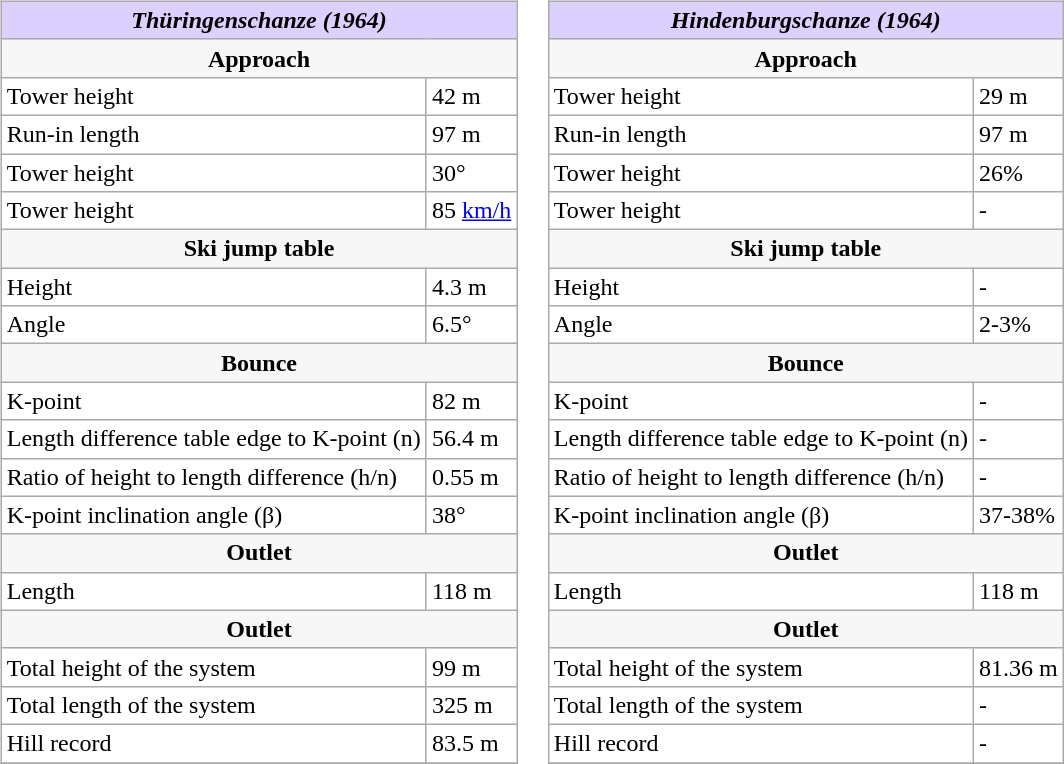<table>
<tr>
<td><br><table class="wikitable" style="float:right; margin:1.0em 0 1.0em 1.0em;">
<tr>
<th colspan="2" style="background:#DCD0FF; color:black;"><em>Thüringenschanze (1964)</em></th>
</tr>
<tr>
<th colspan="2" style="background:#f7f7f7; color:black;">Approach</th>
</tr>
<tr>
<td style="background:#ffffff;">Tower height</td>
<td style="background:#ffffff;">42 m</td>
</tr>
<tr>
<td style="background:#ffffff;">Run-in length</td>
<td style="background:#ffffff;">97 m</td>
</tr>
<tr>
<td style="background:#ffffff;">Tower height</td>
<td style="background:#ffffff;">30°</td>
</tr>
<tr>
<td style="background:#ffffff;">Tower height</td>
<td style="background:#ffffff;">85 <a href='#'>km/h</a></td>
</tr>
<tr>
<th colspan="2" style="background:#f7f7f7; color:black;">Ski jump table</th>
</tr>
<tr>
<td style="background:#ffffff;">Height</td>
<td style="background:#ffffff;">4.3 m</td>
</tr>
<tr>
<td style="background:#ffffff;">Angle</td>
<td style="background:#ffffff;">6.5°</td>
</tr>
<tr>
<th colspan="2" style="background:#f7f7f7; color:black;">Bounce</th>
</tr>
<tr>
<td style="background:#ffffff;">K-point</td>
<td style="background:#ffffff;">82 m</td>
</tr>
<tr>
<td style="background:#ffffff;">Length difference table edge to K-point (n)</td>
<td style="background:#ffffff;">56.4 m</td>
</tr>
<tr>
<td style="background:#ffffff;">Ratio of height to length difference (h/n)</td>
<td style="background:#ffffff;">0.55 m</td>
</tr>
<tr>
<td style="background:#ffffff;">K-point inclination angle (β)</td>
<td style="background:#ffffff;">38°</td>
</tr>
<tr>
<th colspan="2" style="background:#f7f7f7; color:black;">Outlet</th>
</tr>
<tr>
<td style="background:#ffffff;">Length</td>
<td style="background:#ffffff;">118 m</td>
</tr>
<tr>
<th colspan="2" style="background:#f7f7f7; color:black;">Outlet</th>
</tr>
<tr>
<td style="background:#ffffff;">Total height of the system</td>
<td style="background:#ffffff;">99 m</td>
</tr>
<tr>
<td style="background:#ffffff;">Total length of the system</td>
<td style="background:#ffffff;">325 m</td>
</tr>
<tr>
<td style="background:#ffffff;">Hill record</td>
<td style="background:#ffffff;">83.5 m</td>
</tr>
<tr>
</tr>
</table>
</td>
<td><br><table class="wikitable" style="float:right; margin:1.0em 0 1.0em 1.0em;">
<tr>
<th colspan="2" style="background:#DCD0FF; color:black;"><em>Hindenburgschanze (1964)</em></th>
</tr>
<tr>
<th colspan="2" style="background:#f7f7f7; color:black;">Approach</th>
</tr>
<tr>
<td style="background:#ffffff;">Tower height</td>
<td style="background:#ffffff;">29 m</td>
</tr>
<tr>
<td style="background:#ffffff;">Run-in length</td>
<td style="background:#ffffff;">97 m</td>
</tr>
<tr>
<td style="background:#ffffff;">Tower height</td>
<td style="background:#ffffff;">26%</td>
</tr>
<tr>
<td style="background:#ffffff;">Tower height</td>
<td style="background:#ffffff;">-</td>
</tr>
<tr>
<th colspan="2" style="background:#f7f7f7; color:black;">Ski jump table</th>
</tr>
<tr>
<td style="background:#ffffff;">Height</td>
<td style="background:#ffffff;">-</td>
</tr>
<tr>
<td style="background:#ffffff;">Angle</td>
<td style="background:#ffffff;">2-3%</td>
</tr>
<tr>
<th colspan="2" style="background:#f7f7f7; color:black;">Bounce</th>
</tr>
<tr>
<td style="background:#ffffff;">K-point</td>
<td style="background:#ffffff;">-</td>
</tr>
<tr>
<td style="background:#ffffff;">Length difference table edge to K-point (n)</td>
<td style="background:#ffffff;">-</td>
</tr>
<tr>
<td style="background:#ffffff;">Ratio of height to length difference (h/n)</td>
<td style="background:#ffffff;">-</td>
</tr>
<tr>
<td style="background:#ffffff;">K-point inclination angle (β)</td>
<td style="background:#ffffff;">37-38%</td>
</tr>
<tr>
<th colspan="2" style="background:#f7f7f7; color:black;">Outlet</th>
</tr>
<tr>
<td style="background:#ffffff;">Length</td>
<td style="background:#ffffff;">118 m</td>
</tr>
<tr>
<th colspan="2" style="background:#f7f7f7; color:black;">Outlet</th>
</tr>
<tr>
<td style="background:#ffffff;">Total height of the system</td>
<td style="background:#ffffff;">81.36 m</td>
</tr>
<tr>
<td style="background:#ffffff;">Total length of the system</td>
<td style="background:#ffffff;">-</td>
</tr>
<tr>
<td style="background:#ffffff;">Hill record</td>
<td style="background:#ffffff;">-</td>
</tr>
<tr>
</tr>
</table>
</noinclude></td>
</tr>
</table>
